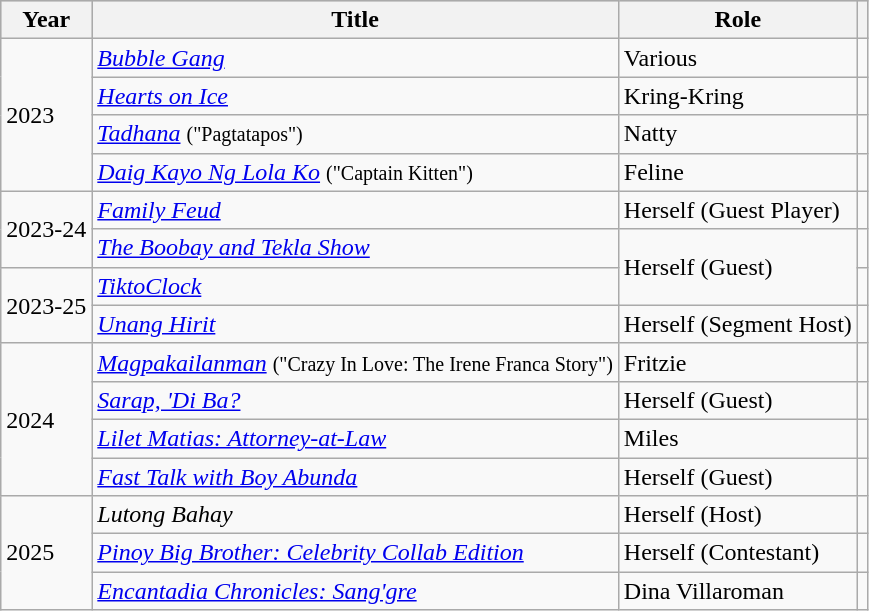<table class="wikitable sortable plainrowheaders">
<tr style="background:#ccc; text-align:center;">
<th scope="col">Year</th>
<th scope="col">Title</th>
<th scope="col">Role</th>
<th scope="col" class="unsortable"></th>
</tr>
<tr>
<td rowspan="4">2023</td>
<td><em><a href='#'>Bubble Gang</a></em></td>
<td>Various</td>
<td></td>
</tr>
<tr>
<td><em><a href='#'>Hearts on Ice</a></em></td>
<td>Kring-Kring</td>
<td></td>
</tr>
<tr>
<td><em><a href='#'>Tadhana</a></em> <small>("Pagtatapos")</small></td>
<td>Natty</td>
<td></td>
</tr>
<tr>
<td><em><a href='#'>Daig Kayo Ng Lola Ko</a></em> <small>("Captain Kitten")</small></td>
<td>Feline</td>
<td></td>
</tr>
<tr>
<td rowspan="2">2023-24</td>
<td><a href='#'><em>Family Feud</em></a></td>
<td>Herself (Guest Player)</td>
<td></td>
</tr>
<tr>
<td><em><a href='#'>The Boobay and Tekla Show</a></em></td>
<td rowspan="2">Herself (Guest)</td>
<td></td>
</tr>
<tr>
<td rowspan="2">2023-25</td>
<td><em><a href='#'>TiktoClock</a></em></td>
<td></td>
</tr>
<tr>
<td><em><a href='#'>Unang Hirit</a></em></td>
<td>Herself (Segment Host)</td>
<td></td>
</tr>
<tr>
<td rowspan="4">2024</td>
<td><em><a href='#'>Magpakailanman</a></em> <small>("Crazy In Love: The Irene Franca Story")</small></td>
<td>Fritzie</td>
<td></td>
</tr>
<tr>
<td><em><a href='#'>Sarap, 'Di Ba?</a></em></td>
<td>Herself (Guest)</td>
<td></td>
</tr>
<tr>
<td><em><a href='#'>Lilet Matias: Attorney-at-Law</a></em></td>
<td>Miles</td>
<td></td>
</tr>
<tr>
<td><em><a href='#'>Fast Talk with Boy Abunda</a></em></td>
<td>Herself (Guest)</td>
<td></td>
</tr>
<tr>
<td rowspan="3">2025</td>
<td><em>Lutong Bahay</em></td>
<td>Herself (Host)</td>
<td></td>
</tr>
<tr>
<td><em><a href='#'>Pinoy Big Brother: Celebrity Collab Edition</a></em></td>
<td>Herself (Contestant)</td>
<td></td>
</tr>
<tr>
<td><em><a href='#'>Encantadia Chronicles: Sang'gre</a></em></td>
<td>Dina Villaroman</td>
<td></td>
</tr>
</table>
